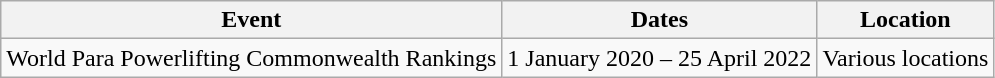<table class="wikitable">
<tr>
<th>Event</th>
<th>Dates</th>
<th>Location</th>
</tr>
<tr>
<td>World Para Powerlifting Commonwealth Rankings</td>
<td>1 January 2020 – 25 April 2022</td>
<td>Various locations</td>
</tr>
</table>
